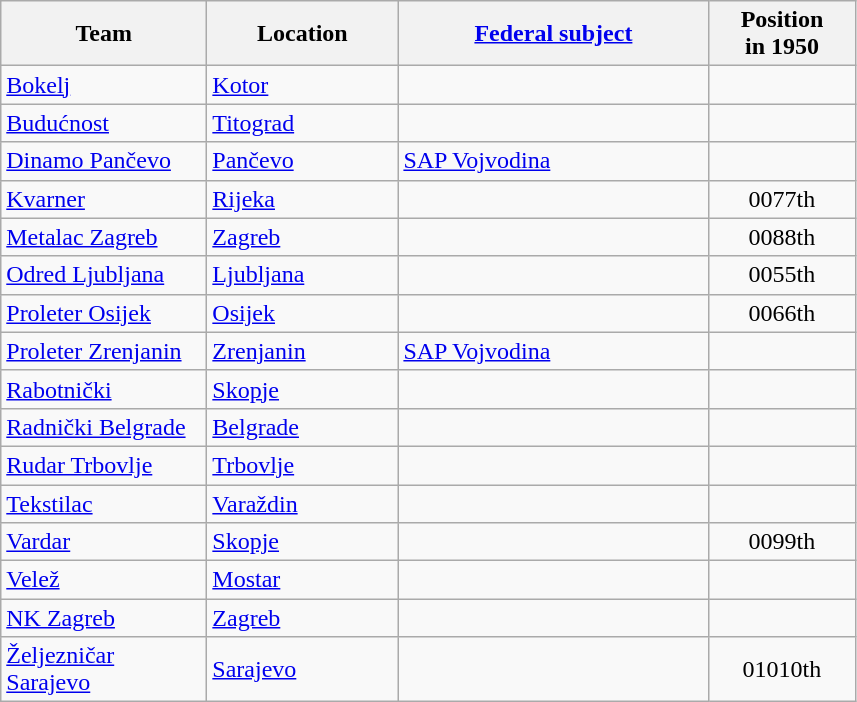<table class="wikitable sortable" style="text-align: left;">
<tr>
<th width="130">Team</th>
<th width="120">Location</th>
<th width="200"><a href='#'>Federal subject</a></th>
<th width="90">Position<br>in 1950</th>
</tr>
<tr>
<td><a href='#'>Bokelj</a></td>
<td><a href='#'>Kotor</a></td>
<td></td>
<td></td>
</tr>
<tr>
<td><a href='#'>Budućnost</a></td>
<td><a href='#'>Titograd</a></td>
<td></td>
<td></td>
</tr>
<tr>
<td><a href='#'>Dinamo Pančevo</a></td>
<td><a href='#'>Pančevo</a></td>
<td> <a href='#'>SAP Vojvodina</a></td>
<td></td>
</tr>
<tr>
<td><a href='#'>Kvarner</a></td>
<td><a href='#'>Rijeka</a></td>
<td></td>
<td style="text-align:center;"><span>007</span>7th</td>
</tr>
<tr>
<td><a href='#'>Metalac Zagreb</a></td>
<td><a href='#'>Zagreb</a></td>
<td></td>
<td style="text-align:center;"><span>008</span>8th</td>
</tr>
<tr>
<td><a href='#'>Odred Ljubljana</a></td>
<td><a href='#'>Ljubljana</a></td>
<td></td>
<td style="text-align:center;"><span>005</span>5th</td>
</tr>
<tr>
<td><a href='#'>Proleter Osijek</a></td>
<td><a href='#'>Osijek</a></td>
<td></td>
<td style="text-align:center;"><span>006</span>6th</td>
</tr>
<tr>
<td><a href='#'>Proleter Zrenjanin</a></td>
<td><a href='#'>Zrenjanin</a></td>
<td> <a href='#'>SAP Vojvodina</a></td>
<td></td>
</tr>
<tr>
<td><a href='#'>Rabotnički</a></td>
<td><a href='#'>Skopje</a></td>
<td></td>
<td></td>
</tr>
<tr>
<td><a href='#'>Radnički Belgrade</a></td>
<td><a href='#'>Belgrade</a></td>
<td></td>
<td></td>
</tr>
<tr>
<td><a href='#'>Rudar Trbovlje</a></td>
<td><a href='#'>Trbovlje</a></td>
<td></td>
<td></td>
</tr>
<tr>
<td><a href='#'>Tekstilac</a></td>
<td><a href='#'>Varaždin</a></td>
<td></td>
<td></td>
</tr>
<tr>
<td><a href='#'>Vardar</a></td>
<td><a href='#'>Skopje</a></td>
<td></td>
<td style="text-align:center;"><span>009</span>9th</td>
</tr>
<tr>
<td><a href='#'>Velež</a></td>
<td><a href='#'>Mostar</a></td>
<td></td>
<td></td>
</tr>
<tr>
<td><a href='#'>NK Zagreb</a></td>
<td><a href='#'>Zagreb</a></td>
<td></td>
<td></td>
</tr>
<tr>
<td><a href='#'>Željezničar Sarajevo</a></td>
<td><a href='#'>Sarajevo</a></td>
<td></td>
<td style="text-align:center;"><span>010</span>10th</td>
</tr>
</table>
